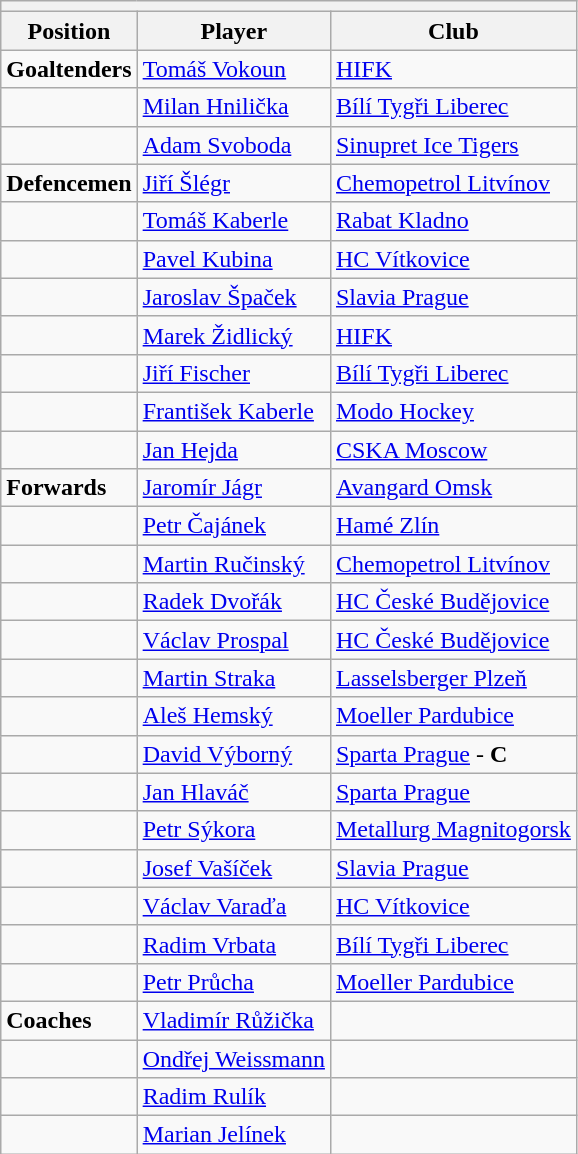<table class=wikitable>
<tr>
<th colspan="7"></th>
</tr>
<tr>
<th>Position</th>
<th>Player</th>
<th>Club</th>
</tr>
<tr>
<td><strong>Goaltenders</strong></td>
<td><a href='#'>Tomáš Vokoun</a></td>
<td><a href='#'>HIFK</a></td>
</tr>
<tr>
<td></td>
<td><a href='#'>Milan Hnilička</a></td>
<td><a href='#'>Bílí Tygři Liberec</a></td>
</tr>
<tr>
<td></td>
<td><a href='#'>Adam Svoboda</a></td>
<td><a href='#'>Sinupret Ice Tigers</a></td>
</tr>
<tr>
<td><strong>Defencemen</strong></td>
<td><a href='#'>Jiří Šlégr</a></td>
<td><a href='#'>Chemopetrol Litvínov</a></td>
</tr>
<tr>
<td></td>
<td><a href='#'>Tomáš Kaberle</a></td>
<td><a href='#'>Rabat Kladno</a></td>
</tr>
<tr>
<td></td>
<td><a href='#'>Pavel Kubina</a></td>
<td><a href='#'>HC Vítkovice</a></td>
</tr>
<tr>
<td></td>
<td><a href='#'>Jaroslav Špaček</a></td>
<td><a href='#'>Slavia Prague</a></td>
</tr>
<tr>
<td></td>
<td><a href='#'>Marek Židlický</a></td>
<td><a href='#'>HIFK</a></td>
</tr>
<tr>
<td></td>
<td><a href='#'>Jiří Fischer</a></td>
<td><a href='#'>Bílí Tygři Liberec</a></td>
</tr>
<tr>
<td></td>
<td><a href='#'>František Kaberle</a></td>
<td><a href='#'>Modo Hockey</a></td>
</tr>
<tr>
<td></td>
<td><a href='#'>Jan Hejda</a></td>
<td><a href='#'>CSKA Moscow</a></td>
</tr>
<tr>
<td><strong>Forwards</strong></td>
<td><a href='#'>Jaromír Jágr</a></td>
<td><a href='#'>Avangard Omsk</a></td>
</tr>
<tr>
<td></td>
<td><a href='#'>Petr Čajánek</a></td>
<td><a href='#'>Hamé Zlín</a></td>
</tr>
<tr>
<td></td>
<td><a href='#'>Martin Ručinský</a></td>
<td><a href='#'>Chemopetrol Litvínov</a></td>
</tr>
<tr>
<td></td>
<td><a href='#'>Radek Dvořák</a></td>
<td><a href='#'>HC České Budějovice</a></td>
</tr>
<tr>
<td></td>
<td><a href='#'>Václav Prospal</a></td>
<td><a href='#'>HC České Budějovice</a></td>
</tr>
<tr>
<td></td>
<td><a href='#'>Martin Straka</a></td>
<td><a href='#'>Lasselsberger Plzeň</a></td>
</tr>
<tr>
<td></td>
<td><a href='#'>Aleš Hemský</a></td>
<td><a href='#'>Moeller Pardubice</a></td>
</tr>
<tr>
<td></td>
<td><a href='#'>David Výborný</a></td>
<td><a href='#'>Sparta Prague</a> - <strong>C</strong></td>
</tr>
<tr>
<td></td>
<td><a href='#'>Jan Hlaváč</a></td>
<td><a href='#'>Sparta Prague</a></td>
</tr>
<tr>
<td></td>
<td><a href='#'>Petr Sýkora</a></td>
<td><a href='#'>Metallurg Magnitogorsk</a></td>
</tr>
<tr>
<td></td>
<td><a href='#'>Josef Vašíček</a></td>
<td><a href='#'>Slavia Prague</a></td>
</tr>
<tr>
<td></td>
<td><a href='#'>Václav Varaďa</a></td>
<td><a href='#'>HC Vítkovice</a></td>
</tr>
<tr>
<td></td>
<td><a href='#'>Radim Vrbata</a></td>
<td><a href='#'>Bílí Tygři Liberec</a></td>
</tr>
<tr>
<td></td>
<td><a href='#'>Petr Průcha</a></td>
<td><a href='#'>Moeller Pardubice</a></td>
</tr>
<tr>
<td><strong>Coaches</strong></td>
<td><a href='#'>Vladimír Růžička</a></td>
<td></td>
</tr>
<tr>
<td></td>
<td><a href='#'>Ondřej Weissmann</a></td>
<td></td>
</tr>
<tr>
<td></td>
<td><a href='#'>Radim Rulík</a></td>
<td></td>
</tr>
<tr>
<td></td>
<td><a href='#'>Marian Jelínek</a></td>
<td></td>
</tr>
</table>
